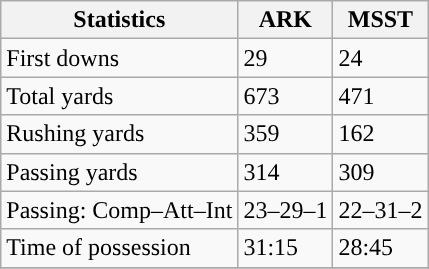<table class="wikitable" style="float: left;">
<tr>
<th>Statistics</th>
<th>ARK</th>
<th>MSST</th>
</tr>
<tr>
<td>First downs</td>
<td>29</td>
<td>24</td>
</tr>
<tr>
<td>Total yards</td>
<td>673</td>
<td>471</td>
</tr>
<tr>
<td>Rushing yards</td>
<td>359</td>
<td>162</td>
</tr>
<tr>
<td>Passing yards</td>
<td>314</td>
<td>309</td>
</tr>
<tr>
<td>Passing: Comp–Att–Int</td>
<td>23–29–1</td>
<td>22–31–2</td>
</tr>
<tr>
<td>Time of possession</td>
<td>31:15</td>
<td>28:45</td>
</tr>
<tr>
</tr>
</table>
